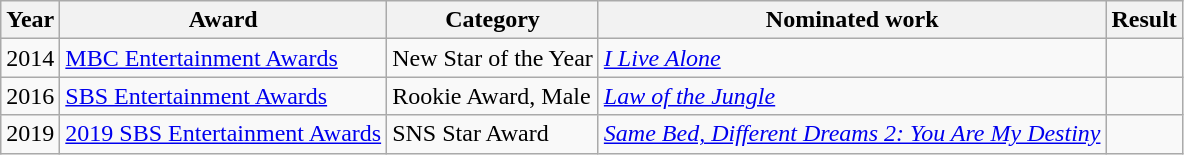<table class="wikitable">
<tr>
<th>Year</th>
<th>Award</th>
<th>Category</th>
<th>Nominated work</th>
<th>Result</th>
</tr>
<tr>
<td>2014</td>
<td><a href='#'>MBC Entertainment Awards</a></td>
<td>New Star of the Year</td>
<td><em><a href='#'>I Live Alone</a></em></td>
<td></td>
</tr>
<tr>
<td>2016</td>
<td><a href='#'>SBS Entertainment Awards</a></td>
<td>Rookie Award, Male</td>
<td><em><a href='#'>Law of the Jungle</a></em></td>
<td></td>
</tr>
<tr>
<td>2019</td>
<td><a href='#'>2019 SBS Entertainment Awards</a></td>
<td>SNS Star Award</td>
<td><em><a href='#'>Same Bed, Different Dreams 2: You Are My Destiny</a></em></td>
<td></td>
</tr>
</table>
